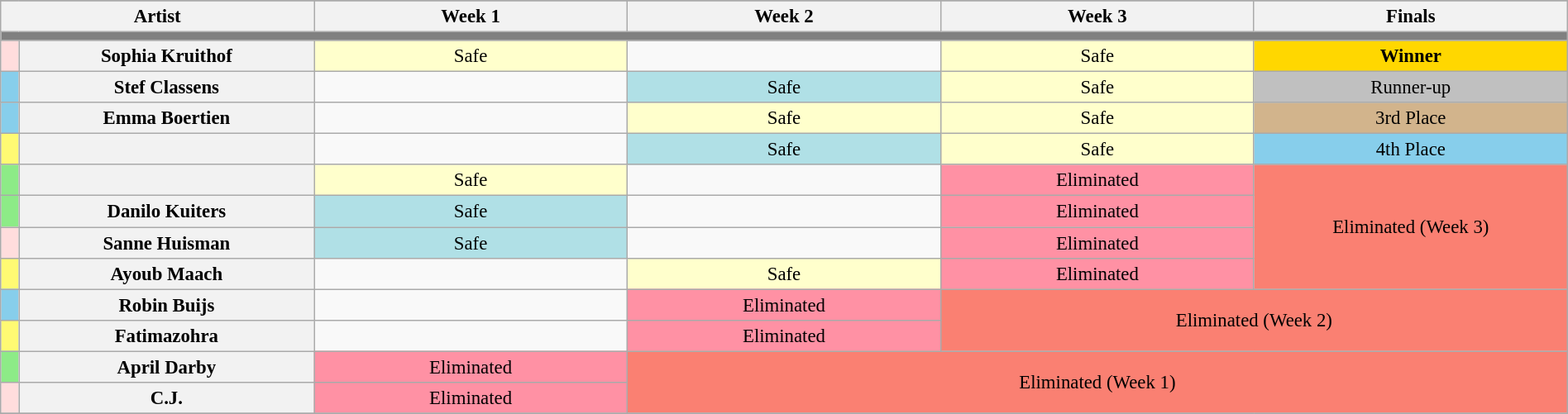<table class="wikitable"  style="text-align:center; font-size:95%; width:100%;">
<tr>
</tr>
<tr>
<th style="width:20%"  rowspan="1" colspan="2" scope="col">Artist</th>
<th style="width:20%"  rowspan="1" colspan="1" scope="col">Week 1</th>
<th style="width:20%"  rowspan="1" colspan="1" scope="col">Week 2</th>
<th style="width:20%"  rowspan="1" colspan="1" scope="col">Week 3</th>
<th style="width:20%"  rowspan="1" colspan="1" scope="col">Finals</th>
</tr>
<tr>
<th colspan="6" style="background:grey;"></th>
</tr>
<tr>
<th style="background:#ffdddd;"></th>
<th>Sophia Kruithof</th>
<td style="background:#FFFFCC;">Safe</td>
<td></td>
<td style="background:#FFFFCC;">Safe</td>
<td style="background:gold;"><strong>Winner</strong></td>
</tr>
<tr>
<th style="background:#87ceeb;"></th>
<th>Stef Classens</th>
<td></td>
<td style="background:#B0E0E6;">Safe</td>
<td style="background:#FFFFCC;">Safe</td>
<td style="background:silver;">Runner-up</td>
</tr>
<tr>
<th style="background:#87ceeb;"></th>
<th>Emma Boertien</th>
<td></td>
<td style="background:#FFFFCC;">Safe</td>
<td style="background:#FFFFCC;">Safe</td>
<td colspan="5" style="background:tan;">3rd Place</td>
</tr>
<tr>
<th style="background:#fffa73;"></th>
<th></th>
<td></td>
<td style="background:#B0E0E6;">Safe</td>
<td style="background:#FFFFCC;">Safe</td>
<td style="background:skyblue;">4th Place</td>
</tr>
<tr>
<th style="background:#8deb87;"></th>
<th></th>
<td style="background:#FFFFCC;">Safe</td>
<td></td>
<td style="background:#FF91A4;">Eliminated</td>
<td rowspan="4" colspan="2" style="background:salmon;">Eliminated (Week 3)</td>
</tr>
<tr>
<th style="background:#8deb87;"></th>
<th>Danilo Kuiters</th>
<td style="background:#B0E0E6;">Safe</td>
<td></td>
<td style="background:#FF91A4;">Eliminated</td>
</tr>
<tr>
<th style="background:#ffdddd;"></th>
<th>Sanne Huisman</th>
<td style="background:#B0E0E6;">Safe</td>
<td></td>
<td style="background:#FF91A4;">Eliminated</td>
</tr>
<tr>
<td style="background:#fffa73;"></td>
<th>Ayoub Maach</th>
<td></td>
<td style="background:#FFFFCC;">Safe</td>
<td style="background:#FF91A4;">Eliminated</td>
</tr>
<tr>
<td style="background:#87ceeb;"></td>
<th>Robin Buijs</th>
<td></td>
<td style="background:#FF91A4;">Eliminated</td>
<td rowspan="2" colspan="3" style="background:salmon;">Eliminated (Week 2)</td>
</tr>
<tr>
<th style="background:#fffa73;"></th>
<th>Fatimazohra</th>
<td></td>
<td style="background:#FF91A4;">Eliminated</td>
</tr>
<tr>
<th style="background:#8deb87;"></th>
<th>April Darby</th>
<td style="background:#FF91A4;">Eliminated</td>
<td rowspan="2" colspan="3" style="background:salmon;">Eliminated (Week 1)</td>
</tr>
<tr>
<th style="background:#ffdddd;"></th>
<th>C.J.</th>
<td style="background:#FF91A4;">Eliminated</td>
</tr>
<tr>
</tr>
</table>
